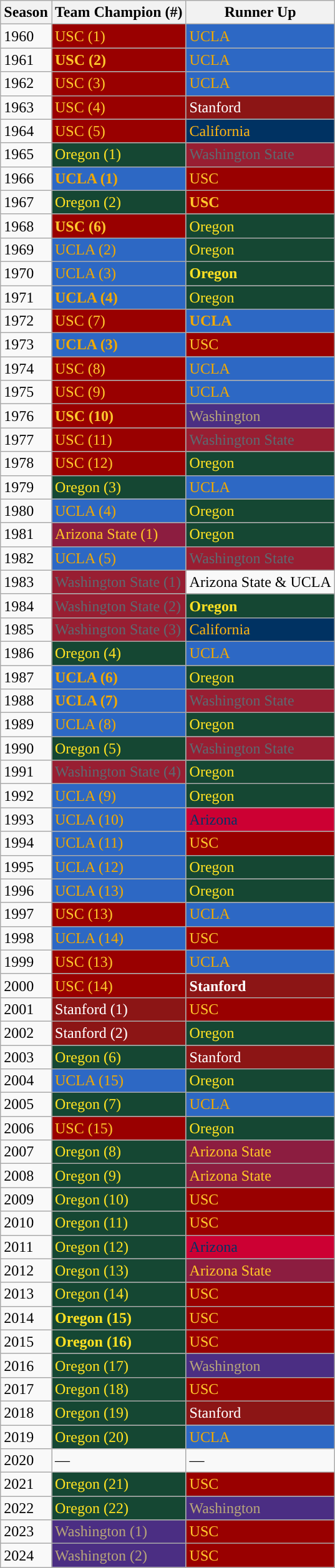<table class="wikitable">
<tr>
<th>Season</th>
<th>Team Champion (#)</th>
<th>Runner Up</th>
</tr>
<tr>
<td>1960</td>
<td style="background:#990000; color:#FFC72C;">USC (1)</td>
<td style="background:#2D68C4; color:#F2A900;">UCLA</td>
</tr>
<tr>
<td>1961</td>
<td style="background:#990000; color:#FFC72C;"><strong>USC (2)</strong></td>
<td style="background:#2D68C4; color:#F2A900;">UCLA</td>
</tr>
<tr>
<td>1962</td>
<td style="background:#990000; color:#FFC72C;">USC (3)</td>
<td style="background:#2D68C4; color:#F2A900;">UCLA</td>
</tr>
<tr>
<td>1963</td>
<td style="background:#990000; color:#FFC72C;">USC (4)</td>
<td style="background:#8C1515; color:#FFFFFF;">Stanford</td>
</tr>
<tr>
<td>1964</td>
<td style="background:#990000; color:#FFC72C;">USC (5)</td>
<td style="background:#003262; color:#FDB515;">California</td>
</tr>
<tr>
<td>1965</td>
<td style="background:#154733; color:#FEE123;">Oregon (1)</td>
<td style="background:#981E32; color:#5E6A71;">Washington State</td>
</tr>
<tr>
<td>1966</td>
<td style="background:#2D68C4; color:#F2A900;"><strong>UCLA (1)</strong></td>
<td style="background:#990000; color:#FFC72C;">USC</td>
</tr>
<tr>
<td>1967</td>
<td style="background:#154733; color:#FEE123;">Oregon (2)</td>
<td style="background:#990000; color:#FFC72C;"><strong>USC</strong></td>
</tr>
<tr>
<td>1968</td>
<td style="background:#990000; color:#FFC72C;"><strong>USC (6)</strong></td>
<td style="background:#154733; color:#FEE123;">Oregon</td>
</tr>
<tr>
<td>1969</td>
<td style="background:#2D68C4; color:#F2A900;">UCLA (2)</td>
<td style="background:#154733; color:#FEE123;">Oregon</td>
</tr>
<tr>
<td>1970</td>
<td style="background:#2D68C4; color:#F2A900;">UCLA (3)</td>
<td style="background:#154733; color:#FEE123;"><strong>Oregon</strong></td>
</tr>
<tr>
<td>1971</td>
<td style="background:#2D68C4; color:#F2A900;"><strong>UCLA (4)</strong></td>
<td style="background:#154733; color:#FEE123;">Oregon</td>
</tr>
<tr>
<td>1972</td>
<td style="background:#990000; color:#FFC72C;">USC (7)</td>
<td style="background:#2D68C4; color:#F2A900;"><strong>UCLA</strong></td>
</tr>
<tr>
<td>1973</td>
<td style="background:#2D68C4; color:#F2A900;"><strong>UCLA (3)</strong></td>
<td style="background:#990000; color:#FFC72C;">USC</td>
</tr>
<tr>
<td>1974</td>
<td style="background:#990000; color:#FFC72C;">USC (8)</td>
<td style="background:#2D68C4; color:#F2A900;">UCLA</td>
</tr>
<tr>
<td>1975</td>
<td style="background:#990000; color:#FFC72C;">USC (9)</td>
<td style="background:#2D68C4; color:#F2A900;">UCLA</td>
</tr>
<tr>
<td>1976</td>
<td style="background:#990000; color:#FFC72C;"><strong>USC (10)</strong></td>
<td style="background:#4B2E83; color:#B7A57A;">Washington</td>
</tr>
<tr>
<td>1977</td>
<td style="background:#990000; color:#FFC72C;">USC (11)</td>
<td style="background:#981E32; color:#5E6A71;">Washington State</td>
</tr>
<tr>
<td>1978</td>
<td style="background:#990000; color:#FFC72C;">USC (12)</td>
<td style="background:#154733; color:#FEE123;">Oregon</td>
</tr>
<tr>
<td>1979</td>
<td style="background:#154733; color:#FEE123;">Oregon (3)</td>
<td style="background:#2D68C4; color:#F2A900;">UCLA</td>
</tr>
<tr>
<td>1980</td>
<td style="background:#2D68C4; color:#F2A900;">UCLA (4)</td>
<td style="background:#154733; color:#FEE123;">Oregon</td>
</tr>
<tr>
<td>1981</td>
<td style="background:#8C1D40; color:#FFC627;">Arizona State (1)</td>
<td style="background:#154733; color:#FEE123;">Oregon</td>
</tr>
<tr>
<td>1982</td>
<td style="background:#2D68C4; color:#F2A900;">UCLA (5)</td>
<td style="background:#981E32; color:#5E6A71;">Washington State</td>
</tr>
<tr>
<td>1983</td>
<td style="background:#981E32; color:#5E6A71;">Washington State (1)</td>
<td>Arizona State & UCLA</td>
</tr>
<tr>
<td>1984</td>
<td style="background:#981E32; color:#5E6A71;">Washington State (2)</td>
<td style="background:#154733; color:#FEE123;"><strong>Oregon</strong></td>
</tr>
<tr>
<td>1985</td>
<td style="background:#981E32; color:#5E6A71;">Washington State (3)</td>
<td style="background:#003262; color:#FDB515;">California</td>
</tr>
<tr>
<td>1986</td>
<td style="background:#154733; color:#FEE123;">Oregon (4)</td>
<td style="background:#2D68C4; color:#F2A900;">UCLA</td>
</tr>
<tr>
<td>1987</td>
<td style="background:#2D68C4; color:#F2A900;"><strong>UCLA (6)</strong></td>
<td style="background:#154733; color:#FEE123;">Oregon</td>
</tr>
<tr>
<td>1988</td>
<td style="background:#2D68C4; color:#F2A900;"><strong>UCLA (7)</strong></td>
<td style="background:#981E32; color:#5E6A71;">Washington State</td>
</tr>
<tr>
<td>1989</td>
<td style="background:#2D68C4; color:#F2A900;">UCLA (8)</td>
<td style="background:#154733; color:#FEE123;">Oregon</td>
</tr>
<tr>
<td>1990</td>
<td style="background:#154733; color:#FEE123;">Oregon (5)</td>
<td style="background:#981E32; color:#5E6A71;">Washington State</td>
</tr>
<tr>
<td>1991</td>
<td style="background:#981E32; color:#5E6A71;">Washington State (4)</td>
<td style="background:#154733; color:#FEE123;">Oregon</td>
</tr>
<tr>
<td>1992</td>
<td style="background:#2D68C4; color:#F2A900;">UCLA (9)</td>
<td style="background:#154733; color:#FEE123;">Oregon</td>
</tr>
<tr>
<td>1993</td>
<td style="background:#2D68C4; color:#F2A900;">UCLA (10)</td>
<td style="background:#CC0033; color:#003366;">Arizona</td>
</tr>
<tr>
<td>1994</td>
<td style="background:#2D68C4; color:#F2A900;">UCLA (11)</td>
<td style="background:#990000; color:#FFC72C;">USC</td>
</tr>
<tr>
<td>1995</td>
<td style="background:#2D68C4; color:#F2A900;">UCLA (12)</td>
<td style="background:#154733; color:#FEE123;">Oregon</td>
</tr>
<tr>
<td>1996</td>
<td style="background:#2D68C4; color:#F2A900;">UCLA (13)</td>
<td style="background:#154733; color:#FEE123;">Oregon</td>
</tr>
<tr>
<td>1997</td>
<td style="background:#990000; color:#FFC72C;">USC (13)</td>
<td style="background:#2D68C4; color:#F2A900;">UCLA</td>
</tr>
<tr>
<td>1998</td>
<td style="background:#2D68C4; color:#F2A900;">UCLA (14)</td>
<td style="background:#990000; color:#FFC72C;">USC</td>
</tr>
<tr>
<td>1999</td>
<td style="background:#990000; color:#FFC72C;">USC (13)</td>
<td style="background:#2D68C4; color:#F2A900;">UCLA</td>
</tr>
<tr>
<td>2000</td>
<td style="background:#990000; color:#FFC72C;">USC (14)</td>
<td style="background:#8C1515; color:#FFFFFF;"><strong>Stanford</strong></td>
</tr>
<tr>
<td>2001</td>
<td style="background:#8C1515; color:#FFFFFF;">Stanford (1)</td>
<td style="background:#990000; color:#FFC72C;">USC</td>
</tr>
<tr>
<td>2002</td>
<td style="background:#8C1515; color:#FFFFFF;">Stanford (2)</td>
<td style="background:#154733; color:#FEE123;">Oregon</td>
</tr>
<tr>
<td>2003</td>
<td style="background:#154733; color:#FEE123;">Oregon (6)</td>
<td style="background:#8C1515; color:#FFFFFF;">Stanford</td>
</tr>
<tr>
<td>2004</td>
<td style="background:#2D68C4; color:#F2A900;">UCLA (15)</td>
<td style="background:#154733; color:#FEE123;">Oregon</td>
</tr>
<tr>
<td>2005</td>
<td style="background:#154733; color:#FEE123;">Oregon (7)</td>
<td style="background:#2D68C4; color:#F2A900;">UCLA</td>
</tr>
<tr>
<td>2006</td>
<td style="background:#990000; color:#FFC72C;">USC (15)</td>
<td style="background:#154733; color:#FEE123;">Oregon</td>
</tr>
<tr>
<td>2007</td>
<td style="background:#154733; color:#FEE123;">Oregon (8)</td>
<td style="background:#8C1D40; color:#FFC627;">Arizona State</td>
</tr>
<tr>
<td>2008</td>
<td style="background:#154733; color:#FEE123;">Oregon (9)</td>
<td style="background:#8C1D40; color:#FFC627;">Arizona State</td>
</tr>
<tr>
<td>2009</td>
<td style="background:#154733; color:#FEE123;">Oregon (10)</td>
<td style="background:#990000; color:#FFC72C;">USC</td>
</tr>
<tr>
<td>2010</td>
<td style="background:#154733; color:#FEE123;">Oregon (11)</td>
<td style="background:#990000; color:#FFC72C;">USC</td>
</tr>
<tr>
<td>2011</td>
<td style="background:#154733; color:#FEE123;">Oregon (12)</td>
<td style="background:#CC0033; color:#003366;">Arizona</td>
</tr>
<tr>
<td>2012</td>
<td style="background:#154733; color:#FEE123;">Oregon (13)</td>
<td style="background:#8C1D40; color:#FFC627;">Arizona State</td>
</tr>
<tr>
<td>2013</td>
<td style="background:#154733; color:#FEE123;">Oregon (14)</td>
<td style="background:#990000; color:#FFC72C;">USC</td>
</tr>
<tr>
<td>2014</td>
<td style="background:#154733; color:#FEE123;"><strong>Oregon (15)</strong></td>
<td style="background:#990000; color:#FFC72C;">USC</td>
</tr>
<tr>
<td>2015</td>
<td style="background:#154733; color:#FEE123;"><strong>Oregon (16)</strong></td>
<td style="background:#990000; color:#FFC72C;">USC</td>
</tr>
<tr>
<td>2016</td>
<td style="background:#154733; color:#FEE123;">Oregon (17)</td>
<td style="background:#4B2E83; color:#B7A57A;">Washington</td>
</tr>
<tr>
<td>2017</td>
<td style="background:#154733; color:#FEE123;">Oregon (18)</td>
<td style="background:#990000; color:#FFC72C;">USC</td>
</tr>
<tr>
<td>2018</td>
<td style="background:#154733; color:#FEE123;">Oregon (19)</td>
<td style="background:#8C1515; color:#FFFFFF;">Stanford</td>
</tr>
<tr>
<td>2019</td>
<td style="background:#154733; color:#FEE123;">Oregon (20)</td>
<td style="background:#2D68C4; color:#F2A900;">UCLA</td>
</tr>
<tr>
<td>2020</td>
<td>—</td>
<td>—</td>
</tr>
<tr>
<td>2021</td>
<td style="background:#154733; color:#FEE123;">Oregon (21)</td>
<td style="background:#990000; color:#FFC72C;">USC</td>
</tr>
<tr>
<td>2022</td>
<td style="background:#154733; color:#FEE123;">Oregon (22)</td>
<td style="background:#4B2E83; color:#B7A57A;">Washington</td>
</tr>
<tr>
<td>2023</td>
<td style="background:#4B2E83; color:#B7A57A;">Washington (1)</td>
<td style="background:#990000; color:#FFC72C;">USC</td>
</tr>
<tr>
<td>2024</td>
<td style="background:#4B2E83; color:#B7A57A;">Washington (2)</td>
<td style="background:#990000; color:#FFC72C;">USC</td>
</tr>
</table>
